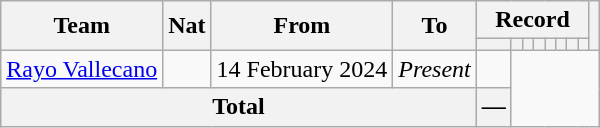<table class="wikitable" style="text-align: center">
<tr>
<th rowspan="2">Team</th>
<th rowspan="2">Nat</th>
<th rowspan="2">From</th>
<th rowspan="2">To</th>
<th colspan="8">Record</th>
<th rowspan=2></th>
</tr>
<tr>
<th></th>
<th></th>
<th></th>
<th></th>
<th></th>
<th></th>
<th></th>
<th></th>
</tr>
<tr>
<td align="left"><a href='#'>Rayo Vallecano</a></td>
<td></td>
<td align=left>14 February 2024</td>
<td align=left><em>Present</em><br></td>
<td></td>
</tr>
<tr>
<th colspan="4">Total<br></th>
<th>—</th>
</tr>
</table>
